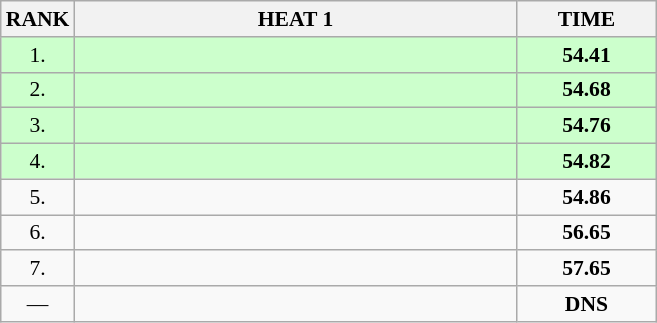<table class="wikitable" style="border-collapse: collapse; font-size: 90%;">
<tr>
<th>RANK</th>
<th style="width: 20em">HEAT 1</th>
<th style="width: 6em">TIME</th>
</tr>
<tr style="background:#ccffcc;">
<td align="center">1.</td>
<td></td>
<td align="center"><strong>54.41</strong></td>
</tr>
<tr style="background:#ccffcc;">
<td align="center">2.</td>
<td></td>
<td align="center"><strong>54.68</strong></td>
</tr>
<tr style="background:#ccffcc;">
<td align="center">3.</td>
<td></td>
<td align="center"><strong>54.76</strong></td>
</tr>
<tr style="background:#ccffcc;">
<td align="center">4.</td>
<td></td>
<td align="center"><strong>54.82</strong></td>
</tr>
<tr>
<td align="center">5.</td>
<td></td>
<td align="center"><strong>54.86</strong></td>
</tr>
<tr>
<td align="center">6.</td>
<td></td>
<td align="center"><strong>56.65</strong></td>
</tr>
<tr>
<td align="center">7.</td>
<td></td>
<td align="center"><strong>57.65</strong></td>
</tr>
<tr>
<td align="center">—</td>
<td></td>
<td align="center"><strong>DNS</strong></td>
</tr>
</table>
